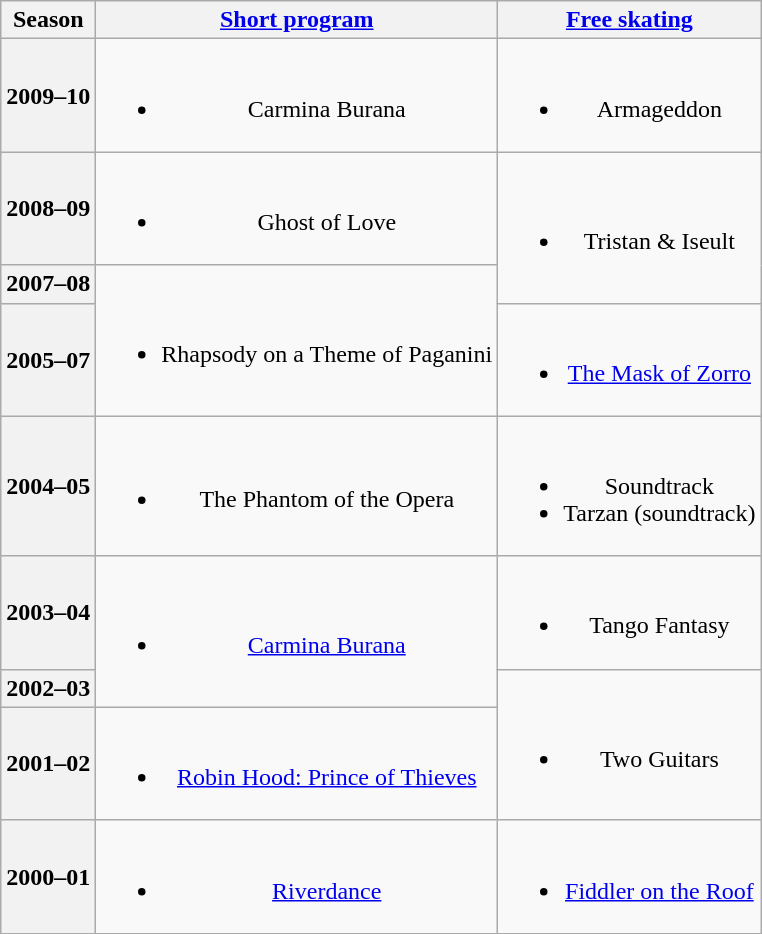<table class=wikitable style=text-align:center>
<tr>
<th>Season</th>
<th><a href='#'>Short program</a></th>
<th><a href='#'>Free skating</a></th>
</tr>
<tr>
<th>2009–10 <br> </th>
<td><br><ul><li>Carmina Burana <br></li></ul></td>
<td><br><ul><li>Armageddon <br></li></ul></td>
</tr>
<tr>
<th>2008–09 <br> </th>
<td><br><ul><li>Ghost of Love <br></li></ul></td>
<td rowspan="2"><br><ul><li>Tristan & Iseult <br></li></ul></td>
</tr>
<tr>
<th>2007–08 <br> </th>
<td rowspan="2"><br><ul><li>Rhapsody on a Theme of Paganini <br></li></ul></td>
</tr>
<tr>
<th>2005–07 <br> </th>
<td><br><ul><li><a href='#'>The Mask of Zorro</a> <br></li></ul></td>
</tr>
<tr>
<th>2004–05 <br> </th>
<td><br><ul><li>The Phantom of the Opera <br></li></ul></td>
<td><br><ul><li>Soundtrack <br></li><li>Tarzan (soundtrack)</li></ul></td>
</tr>
<tr>
<th>2003–04 <br> </th>
<td rowspan="2"><br><ul><li><a href='#'>Carmina Burana</a> <br></li></ul></td>
<td><br><ul><li>Tango Fantasy</li></ul></td>
</tr>
<tr>
<th>2002–03 <br> </th>
<td rowspan="2"><br><ul><li>Two Guitars</li></ul></td>
</tr>
<tr>
<th>2001–02 <br> </th>
<td><br><ul><li><a href='#'>Robin Hood: Prince of Thieves</a> <br></li></ul></td>
</tr>
<tr>
<th>2000–01 <br> </th>
<td><br><ul><li><a href='#'>Riverdance</a> <br></li></ul></td>
<td><br><ul><li><a href='#'>Fiddler on the Roof</a> <br></li></ul></td>
</tr>
</table>
